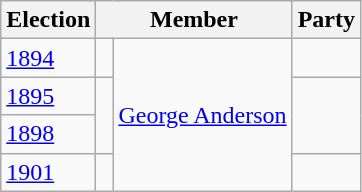<table class="wikitable">
<tr>
<th>Election</th>
<th colspan="2">Member</th>
<th>Party</th>
</tr>
<tr>
<td><a href='#'>1894</a></td>
<td> </td>
<td rowspan="4"><a href='#'>George Anderson</a></td>
<td></td>
</tr>
<tr>
<td><a href='#'>1895</a></td>
<td rowspan="2" > </td>
<td rowspan="2"></td>
</tr>
<tr>
<td><a href='#'>1898</a></td>
</tr>
<tr>
<td><a href='#'>1901</a></td>
<td> </td>
<td></td>
</tr>
</table>
